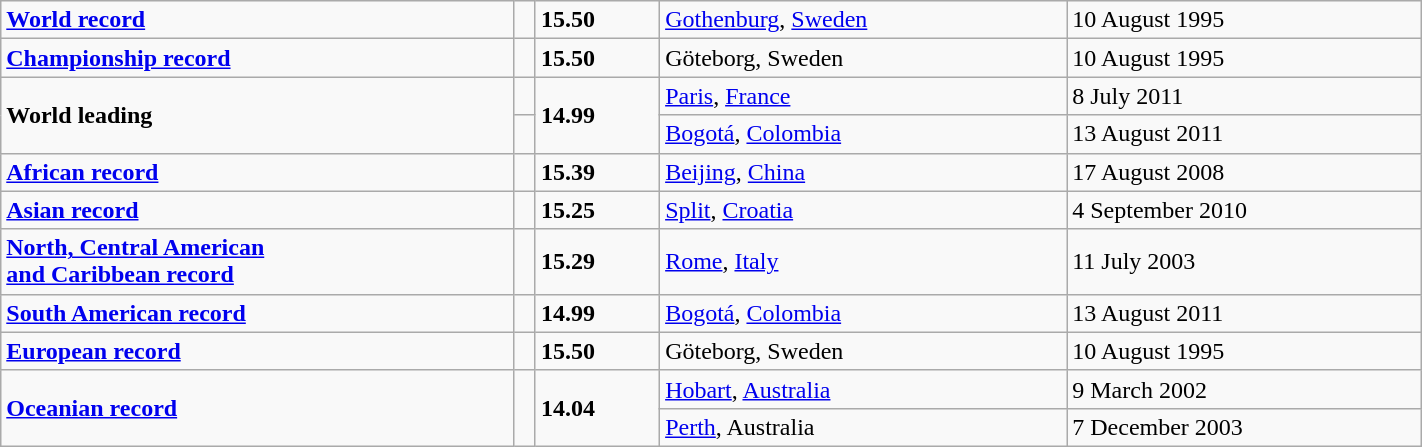<table class="wikitable" width=75%>
<tr>
<td><strong><a href='#'>World record</a></strong></td>
<td></td>
<td><strong>15.50</strong></td>
<td><a href='#'>Gothenburg</a>, <a href='#'>Sweden</a></td>
<td>10 August 1995</td>
</tr>
<tr>
<td><strong><a href='#'>Championship record</a></strong></td>
<td></td>
<td><strong>15.50</strong></td>
<td>Göteborg, Sweden</td>
<td>10 August 1995</td>
</tr>
<tr>
<td rowspan=2><strong>World leading</strong></td>
<td></td>
<td rowspan=2><strong>14.99</strong></td>
<td><a href='#'>Paris</a>, <a href='#'>France</a></td>
<td>8 July 2011</td>
</tr>
<tr>
<td></td>
<td><a href='#'>Bogotá</a>, <a href='#'>Colombia</a></td>
<td>13 August 2011</td>
</tr>
<tr>
<td><strong><a href='#'>African record</a></strong></td>
<td></td>
<td><strong>15.39</strong></td>
<td><a href='#'>Beijing</a>, <a href='#'>China</a></td>
<td>17 August 2008</td>
</tr>
<tr>
<td><strong><a href='#'>Asian record</a></strong></td>
<td></td>
<td><strong>15.25</strong></td>
<td><a href='#'>Split</a>, <a href='#'>Croatia</a></td>
<td>4 September 2010</td>
</tr>
<tr>
<td><strong><a href='#'>North, Central American<br> and Caribbean record</a></strong></td>
<td></td>
<td><strong>15.29</strong></td>
<td><a href='#'>Rome</a>, <a href='#'>Italy</a></td>
<td>11 July 2003</td>
</tr>
<tr>
<td><strong><a href='#'>South American record</a></strong></td>
<td></td>
<td><strong>14.99</strong></td>
<td><a href='#'>Bogotá</a>, <a href='#'>Colombia</a></td>
<td>13 August 2011</td>
</tr>
<tr>
<td><strong><a href='#'>European record</a></strong></td>
<td></td>
<td><strong>15.50</strong></td>
<td>Göteborg, Sweden</td>
<td>10 August 1995</td>
</tr>
<tr>
<td rowspan=2><strong><a href='#'>Oceanian record</a></strong></td>
<td rowspan=2></td>
<td rowspan=2><strong>14.04</strong></td>
<td><a href='#'>Hobart</a>, <a href='#'>Australia</a></td>
<td>9 March 2002</td>
</tr>
<tr>
<td><a href='#'>Perth</a>, Australia</td>
<td>7 December 2003</td>
</tr>
</table>
